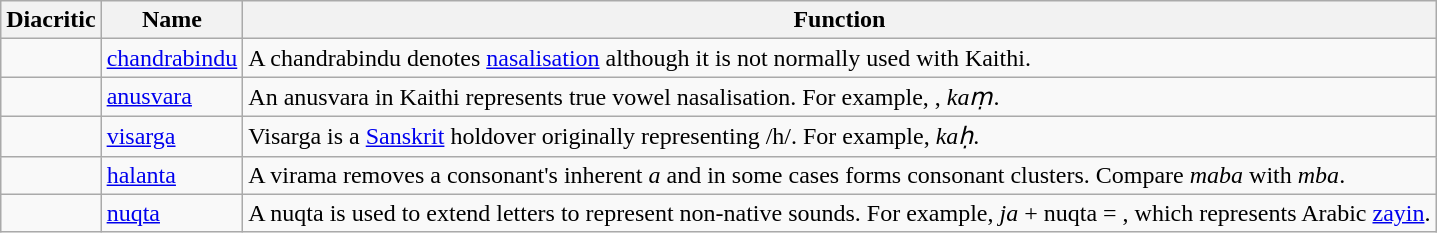<table class="wikitable">
<tr>
<th>Diacritic</th>
<th>Name</th>
<th>Function</th>
</tr>
<tr>
<td></td>
<td><a href='#'>chandrabindu</a></td>
<td>A chandrabindu denotes <a href='#'>nasalisation</a> although it is not normally used with Kaithi.</td>
</tr>
<tr>
<td></td>
<td><a href='#'>anusvara</a></td>
<td>An anusvara in Kaithi represents true vowel nasalisation. For example, , <em>kaṃ</em>.</td>
</tr>
<tr>
<td></td>
<td><a href='#'>visarga</a></td>
<td>Visarga is a <a href='#'>Sanskrit</a> holdover originally representing /h/.  For example,  <em>kaḥ</em>.</td>
</tr>
<tr>
<td></td>
<td><a href='#'>halanta</a></td>
<td>A virama removes a consonant's inherent <em>a</em> and in some cases forms consonant clusters.  Compare  <em>maba</em> with  <em>mba</em>.</td>
</tr>
<tr>
<td></td>
<td><a href='#'>nuqta</a></td>
<td>A nuqta is used to extend letters to represent non-native sounds.  For example,  <em>ja</em> + nuqta = , which represents Arabic <a href='#'>zayin</a>.</td>
</tr>
</table>
